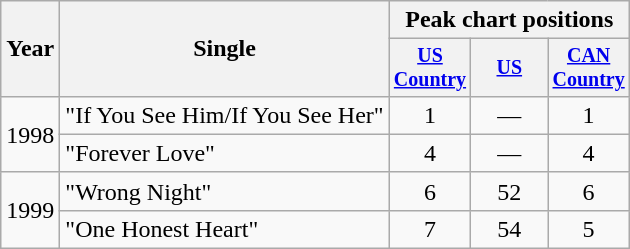<table class="wikitable" style="text-align:center;">
<tr>
<th rowspan="2">Year</th>
<th rowspan="2">Single</th>
<th colspan="3">Peak chart positions</th>
</tr>
<tr style="font-size:smaller;">
<th style="width:45px;"><a href='#'>US Country</a></th>
<th style="width:45px;"><a href='#'>US</a></th>
<th style="width:45px;"><a href='#'>CAN Country</a></th>
</tr>
<tr>
<td rowspan="2">1998</td>
<td style="text-align:left;">"If You See Him/If You See Her"</td>
<td>1</td>
<td>—</td>
<td>1</td>
</tr>
<tr>
<td style="text-align:left;">"Forever Love"</td>
<td>4</td>
<td>—</td>
<td>4</td>
</tr>
<tr>
<td rowspan="2">1999</td>
<td style="text-align:left;">"Wrong Night"</td>
<td>6</td>
<td>52</td>
<td>6</td>
</tr>
<tr>
<td style="text-align:left;">"One Honest Heart"</td>
<td>7</td>
<td>54</td>
<td>5</td>
</tr>
</table>
